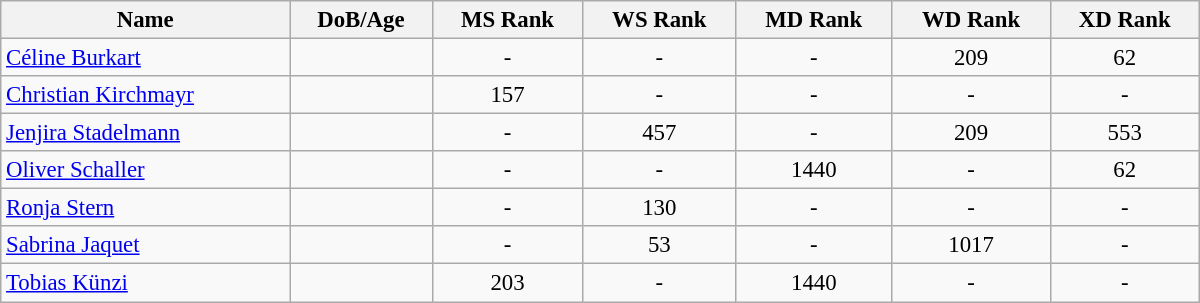<table class="wikitable"  style="width:800px; font-size:95%; text-align:center">
<tr>
<th align="left">Name</th>
<th align="left">DoB/Age</th>
<th align="left">MS Rank</th>
<th align="left">WS Rank</th>
<th align="left">MD Rank</th>
<th align="left">WD Rank</th>
<th align="left">XD Rank</th>
</tr>
<tr>
<td align="left"><a href='#'>Céline Burkart</a></td>
<td align="left"></td>
<td>-</td>
<td>-</td>
<td>-</td>
<td>209</td>
<td>62</td>
</tr>
<tr>
<td align="left"><a href='#'>Christian Kirchmayr</a></td>
<td align="left"></td>
<td>157</td>
<td>-</td>
<td>-</td>
<td>-</td>
<td>-</td>
</tr>
<tr>
<td align="left"><a href='#'>Jenjira Stadelmann</a></td>
<td align="left"></td>
<td>-</td>
<td>457</td>
<td>-</td>
<td>209</td>
<td>553</td>
</tr>
<tr>
<td align="left"><a href='#'>Oliver Schaller</a></td>
<td align="left"></td>
<td>-</td>
<td>-</td>
<td>1440</td>
<td>-</td>
<td>62</td>
</tr>
<tr>
<td align="left"><a href='#'>Ronja Stern</a></td>
<td align="left"></td>
<td>-</td>
<td>130</td>
<td>-</td>
<td>-</td>
<td>-</td>
</tr>
<tr>
<td align="left"><a href='#'>Sabrina Jaquet</a></td>
<td align="left"></td>
<td>-</td>
<td>53</td>
<td>-</td>
<td>1017</td>
<td>-</td>
</tr>
<tr>
<td align="left"><a href='#'>Tobias Künzi</a></td>
<td align="left"></td>
<td>203</td>
<td>-</td>
<td>1440</td>
<td>-</td>
<td>-</td>
</tr>
</table>
